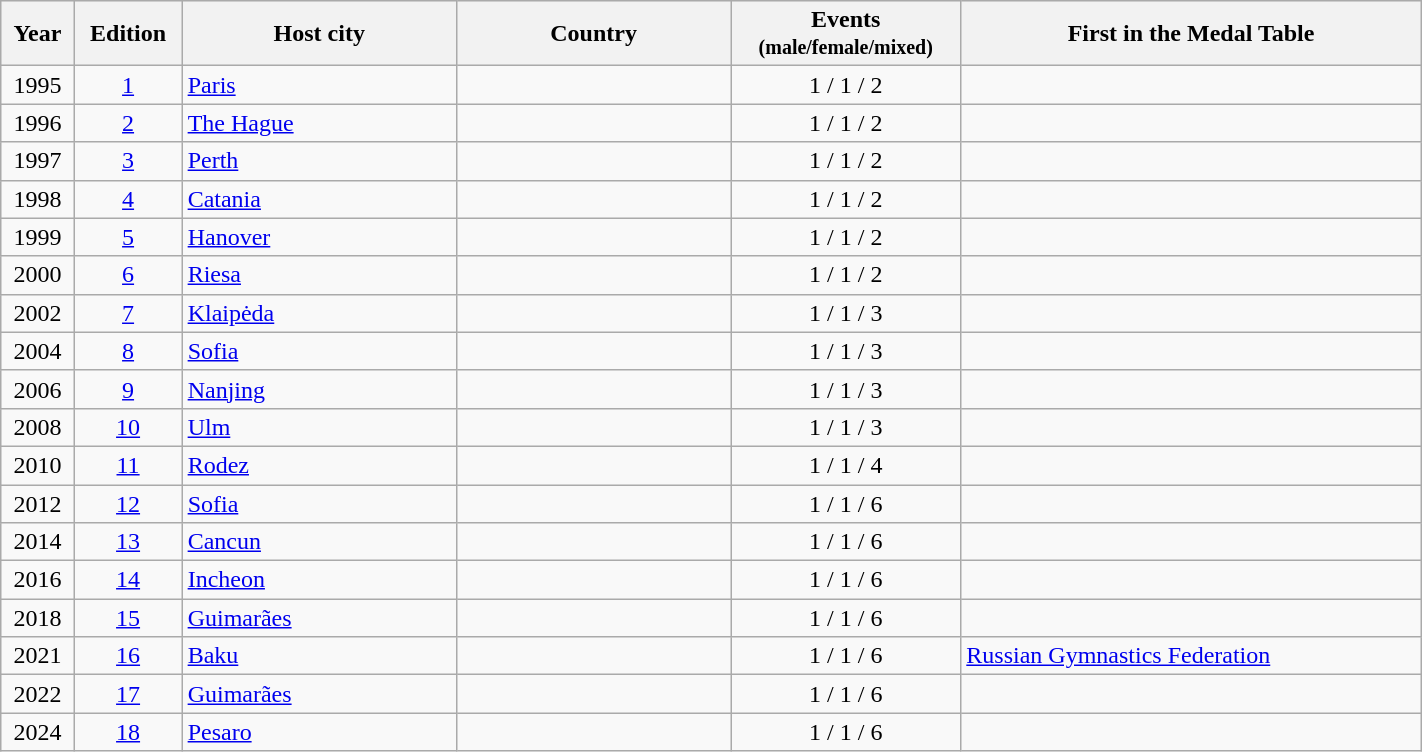<table class="wikitable" style="border-collapse: collapse; width:75%;">
<tr bgcolor="efefef">
<th width=30>Year</th>
<th width=30>Edition</th>
<th width=140>Host city</th>
<th width=140>Country</th>
<th width=100>Events<small><br>(male/female/mixed)</small></th>
<th width=240>First in the Medal Table</th>
</tr>
<tr>
<td align=center>1995</td>
<td align=center><a href='#'>1</a></td>
<td><a href='#'>Paris</a></td>
<td></td>
<td align=center>1 / 1 / 2</td>
<td></td>
</tr>
<tr>
<td align=center>1996</td>
<td align=center><a href='#'>2</a></td>
<td><a href='#'>The Hague</a></td>
<td></td>
<td align=center>1 / 1 / 2</td>
<td></td>
</tr>
<tr>
<td align=center>1997</td>
<td align=center><a href='#'>3</a></td>
<td><a href='#'>Perth</a></td>
<td></td>
<td align=center>1 / 1 / 2</td>
<td></td>
</tr>
<tr>
<td align=center>1998</td>
<td align=center><a href='#'>4</a></td>
<td><a href='#'>Catania</a></td>
<td></td>
<td align=center>1 / 1 / 2</td>
<td></td>
</tr>
<tr>
<td align=center>1999</td>
<td align=center><a href='#'>5</a></td>
<td><a href='#'>Hanover</a></td>
<td></td>
<td align=center>1 / 1 / 2</td>
<td></td>
</tr>
<tr>
<td align=center>2000</td>
<td align=center><a href='#'>6</a></td>
<td><a href='#'>Riesa</a></td>
<td></td>
<td align=center>1 / 1 / 2</td>
<td></td>
</tr>
<tr>
<td align=center>2002</td>
<td align=center><a href='#'>7</a></td>
<td><a href='#'>Klaipėda</a></td>
<td></td>
<td align=center>1 / 1 / 3</td>
<td></td>
</tr>
<tr>
<td align=center>2004</td>
<td align=center><a href='#'>8</a></td>
<td><a href='#'>Sofia</a></td>
<td></td>
<td align=center>1 / 1 / 3</td>
<td></td>
</tr>
<tr>
<td align=center>2006</td>
<td align=center><a href='#'>9</a></td>
<td><a href='#'>Nanjing</a></td>
<td></td>
<td align=center>1 / 1 / 3</td>
<td></td>
</tr>
<tr>
<td align=center>2008</td>
<td align=center><a href='#'>10</a></td>
<td><a href='#'>Ulm</a></td>
<td></td>
<td align=center>1 / 1 / 3</td>
<td></td>
</tr>
<tr>
<td align=center>2010</td>
<td align=center><a href='#'>11</a></td>
<td><a href='#'>Rodez</a></td>
<td></td>
<td align=center>1 / 1 / 4</td>
<td></td>
</tr>
<tr>
<td align=center>2012</td>
<td align=center><a href='#'>12</a></td>
<td><a href='#'>Sofia</a></td>
<td></td>
<td align=center>1 / 1 / 6</td>
<td></td>
</tr>
<tr>
<td align=center>2014</td>
<td align=center><a href='#'>13</a></td>
<td><a href='#'>Cancun</a></td>
<td></td>
<td align=center>1 / 1 / 6</td>
<td></td>
</tr>
<tr>
<td align=center>2016</td>
<td align=center><a href='#'>14</a></td>
<td><a href='#'>Incheon</a></td>
<td></td>
<td align=center>1 / 1 / 6</td>
<td></td>
</tr>
<tr>
<td align=center>2018</td>
<td align=center><a href='#'>15</a></td>
<td><a href='#'>Guimarães</a></td>
<td></td>
<td align=center>1 / 1 / 6</td>
<td></td>
</tr>
<tr>
<td align=center>2021</td>
<td align=center><a href='#'>16</a></td>
<td><a href='#'>Baku</a></td>
<td></td>
<td align=center>1 / 1 / 6</td>
<td><a href='#'>Russian Gymnastics Federation</a></td>
</tr>
<tr>
<td align=center>2022</td>
<td align=center><a href='#'>17</a></td>
<td><a href='#'>Guimarães</a></td>
<td></td>
<td align=center>1 / 1 / 6</td>
<td></td>
</tr>
<tr>
<td align=center>2024</td>
<td align=center><a href='#'>18</a></td>
<td><a href='#'>Pesaro</a></td>
<td></td>
<td align=center>1 / 1 / 6</td>
<td></td>
</tr>
</table>
